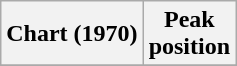<table class="wikitable sortable plainrowheaders">
<tr>
<th>Chart (1970)</th>
<th>Peak<br>position</th>
</tr>
<tr>
</tr>
</table>
